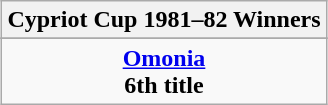<table class="wikitable" style="text-align:center;margin: 0 auto;">
<tr>
<th>Cypriot Cup 1981–82 Winners</th>
</tr>
<tr>
</tr>
<tr>
<td><strong><a href='#'>Omonia</a></strong><br><strong>6th title</strong></td>
</tr>
</table>
